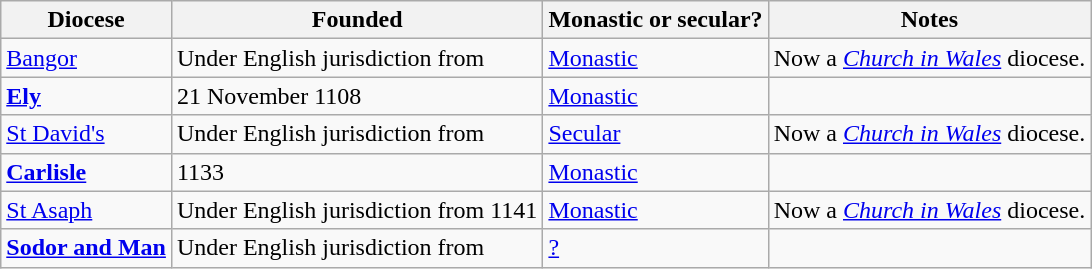<table class="wikitable">
<tr>
<th>Diocese</th>
<th>Founded</th>
<th>Monastic or secular?</th>
<th>Notes</th>
</tr>
<tr>
<td><a href='#'>Bangor</a></td>
<td>Under English jurisdiction from </td>
<td><a href='#'>Monastic</a></td>
<td>Now a <em><a href='#'>Church in Wales</a></em> diocese.</td>
</tr>
<tr>
<td><strong><a href='#'>Ely</a></strong></td>
<td>21 November 1108</td>
<td><a href='#'>Monastic</a></td>
<td></td>
</tr>
<tr>
<td><a href='#'>St David's</a></td>
<td>Under English jurisdiction from </td>
<td><a href='#'>Secular</a></td>
<td>Now a <em><a href='#'>Church in Wales</a></em> diocese.</td>
</tr>
<tr>
<td><strong><a href='#'>Carlisle</a></strong></td>
<td>1133</td>
<td><a href='#'>Monastic</a></td>
<td></td>
</tr>
<tr>
<td><a href='#'>St Asaph</a></td>
<td>Under English jurisdiction from 1141</td>
<td><a href='#'>Monastic</a></td>
<td>Now a <em><a href='#'>Church in Wales</a></em> diocese.</td>
</tr>
<tr>
<td><strong><a href='#'>Sodor and Man</a></strong></td>
<td>Under English jurisdiction from </td>
<td><a href='#'>?</a></td>
<td></td>
</tr>
</table>
